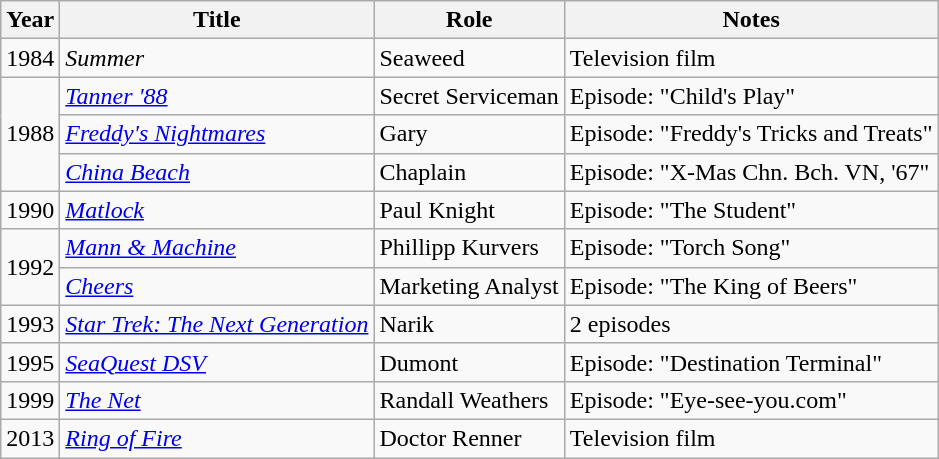<table class="wikitable sortable">
<tr>
<th>Year</th>
<th>Title</th>
<th>Role</th>
<th>Notes</th>
</tr>
<tr>
<td>1984</td>
<td><em>Summer</em></td>
<td>Seaweed</td>
<td>Television film</td>
</tr>
<tr>
<td rowspan="3">1988</td>
<td><em><a href='#'>Tanner '88</a></em></td>
<td>Secret Serviceman</td>
<td>Episode: "Child's Play"</td>
</tr>
<tr>
<td><em><a href='#'>Freddy's Nightmares</a></em></td>
<td>Gary</td>
<td>Episode: "Freddy's Tricks and Treats"</td>
</tr>
<tr>
<td><em><a href='#'>China Beach</a></em></td>
<td>Chaplain</td>
<td>Episode: "X-Mas Chn. Bch. VN, '67"</td>
</tr>
<tr>
<td>1990</td>
<td><em><a href='#'>Matlock</a></em></td>
<td>Paul Knight</td>
<td>Episode: "The Student"</td>
</tr>
<tr>
<td rowspan="2">1992</td>
<td><em><a href='#'>Mann & Machine</a></em></td>
<td>Phillipp Kurvers</td>
<td>Episode: "Torch Song"</td>
</tr>
<tr>
<td><em><a href='#'>Cheers</a></em></td>
<td>Marketing Analyst</td>
<td>Episode: "The King of Beers"</td>
</tr>
<tr>
<td>1993</td>
<td><em><a href='#'>Star Trek: The Next Generation</a></em></td>
<td>Narik</td>
<td>2 episodes</td>
</tr>
<tr>
<td>1995</td>
<td><em><a href='#'>SeaQuest DSV</a></em></td>
<td>Dumont</td>
<td>Episode: "Destination Terminal"</td>
</tr>
<tr>
<td>1999</td>
<td><em><a href='#'>The Net</a></em></td>
<td>Randall Weathers</td>
<td>Episode: "Eye-see-you.com"</td>
</tr>
<tr>
<td>2013</td>
<td><em><a href='#'>Ring of Fire</a></em></td>
<td>Doctor Renner</td>
<td>Television film</td>
</tr>
</table>
